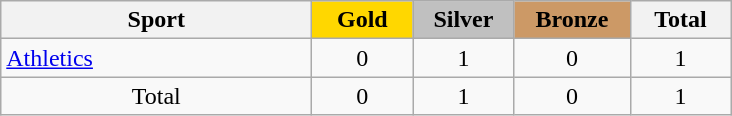<table class="wikitable sortable" style="text-align:center;">
<tr>
<th width=200>Sport</th>
<td bgcolor=gold width=60><strong>Gold</strong></td>
<td bgcolor=silver width=60><strong>Silver</strong></td>
<td bgcolor=#cc9966 width=70><strong>Bronze</strong></td>
<th width=60>Total</th>
</tr>
<tr>
<td align=left> <a href='#'>Athletics</a></td>
<td>0</td>
<td>1</td>
<td>0</td>
<td>1</td>
</tr>
<tr>
<td>Total</td>
<td>0</td>
<td>1</td>
<td>0</td>
<td>1</td>
</tr>
</table>
